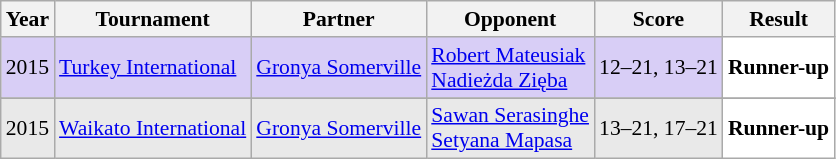<table class="sortable wikitable" style="font-size: 90%;">
<tr>
<th>Year</th>
<th>Tournament</th>
<th>Partner</th>
<th>Opponent</th>
<th>Score</th>
<th>Result</th>
</tr>
<tr style="background:#D8CEF6">
<td align="center">2015</td>
<td align="left"><a href='#'>Turkey International</a></td>
<td align="left"> <a href='#'>Gronya Somerville</a></td>
<td align="left"> <a href='#'>Robert Mateusiak</a> <br>  <a href='#'>Nadieżda Zięba</a></td>
<td align="left">12–21, 13–21</td>
<td style="text-align:left; background:white"> <strong>Runner-up</strong></td>
</tr>
<tr>
</tr>
<tr style="background:#E9E9E9">
<td align="center">2015</td>
<td align="left"><a href='#'>Waikato International</a></td>
<td align="left"> <a href='#'>Gronya Somerville</a></td>
<td align="left"> <a href='#'>Sawan Serasinghe</a> <br>  <a href='#'>Setyana Mapasa</a></td>
<td align="left">13–21, 17–21</td>
<td style="text-align:left; background:white"> <strong>Runner-up</strong></td>
</tr>
</table>
